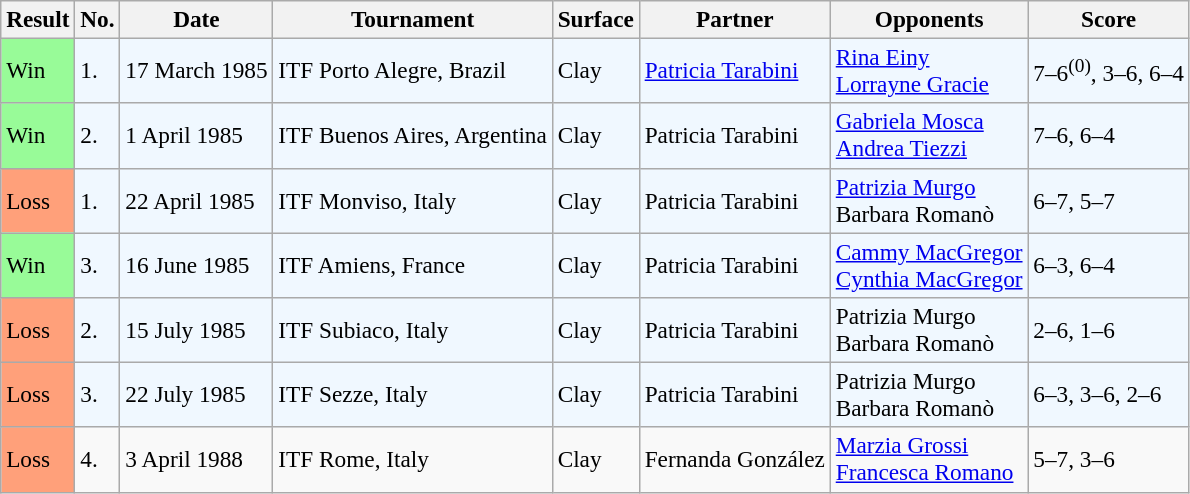<table class="sortable wikitable" style=font-size:97%>
<tr>
<th>Result</th>
<th>No.</th>
<th>Date</th>
<th>Tournament</th>
<th>Surface</th>
<th>Partner</th>
<th>Opponents</th>
<th class="unsortable">Score</th>
</tr>
<tr style="background:#f0f8ff;">
<td style="background:#98fb98;">Win</td>
<td>1.</td>
<td>17 March 1985</td>
<td>ITF Porto Alegre, Brazil</td>
<td>Clay</td>
<td> <a href='#'>Patricia Tarabini</a></td>
<td> <a href='#'>Rina Einy</a> <br>  <a href='#'>Lorrayne Gracie</a></td>
<td>7–6<sup>(0)</sup>, 3–6, 6–4</td>
</tr>
<tr style="background:#f0f8ff;">
<td style="background:#98fb98;">Win</td>
<td>2.</td>
<td>1 April 1985</td>
<td>ITF Buenos Aires, Argentina</td>
<td>Clay</td>
<td> Patricia Tarabini</td>
<td> <a href='#'>Gabriela Mosca</a> <br>  <a href='#'>Andrea Tiezzi</a></td>
<td>7–6, 6–4</td>
</tr>
<tr style="background:#f0f8ff;">
<td style="background:#ffa07a;">Loss</td>
<td>1.</td>
<td>22 April 1985</td>
<td>ITF Monviso, Italy</td>
<td>Clay</td>
<td> Patricia Tarabini</td>
<td> <a href='#'>Patrizia Murgo</a> <br>  Barbara Romanò</td>
<td>6–7, 5–7</td>
</tr>
<tr style="background:#f0f8ff;">
<td style="background:#98fb98;">Win</td>
<td>3.</td>
<td>16 June 1985</td>
<td>ITF Amiens, France</td>
<td>Clay</td>
<td> Patricia Tarabini</td>
<td> <a href='#'>Cammy MacGregor</a> <br>  <a href='#'>Cynthia MacGregor</a></td>
<td>6–3, 6–4</td>
</tr>
<tr style="background:#f0f8ff;">
<td style="background:#ffa07a;">Loss</td>
<td>2.</td>
<td>15 July 1985</td>
<td>ITF Subiaco, Italy</td>
<td>Clay</td>
<td> Patricia Tarabini</td>
<td> Patrizia Murgo <br>  Barbara Romanò</td>
<td>2–6, 1–6</td>
</tr>
<tr style="background:#f0f8ff;">
<td style="background:#ffa07a;">Loss</td>
<td>3.</td>
<td>22 July 1985</td>
<td>ITF Sezze, Italy</td>
<td>Clay</td>
<td> Patricia Tarabini</td>
<td> Patrizia Murgo <br>  Barbara Romanò</td>
<td>6–3, 3–6, 2–6</td>
</tr>
<tr>
<td style="background:#ffa07a;">Loss</td>
<td>4.</td>
<td>3 April 1988</td>
<td>ITF Rome, Italy</td>
<td>Clay</td>
<td> Fernanda González</td>
<td> <a href='#'>Marzia Grossi</a> <br>  <a href='#'>Francesca Romano</a></td>
<td>5–7, 3–6</td>
</tr>
</table>
